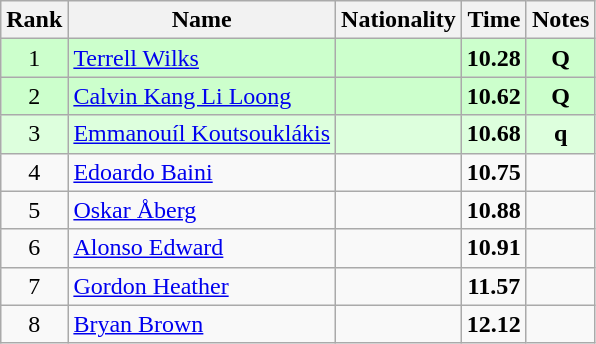<table class="wikitable sortable" style="text-align:center">
<tr>
<th>Rank</th>
<th>Name</th>
<th>Nationality</th>
<th>Time</th>
<th>Notes</th>
</tr>
<tr bgcolor=ccffcc>
<td>1</td>
<td align=left><a href='#'>Terrell Wilks</a></td>
<td align=left></td>
<td><strong>10.28</strong></td>
<td><strong>Q</strong></td>
</tr>
<tr bgcolor=ccffcc>
<td>2</td>
<td align=left><a href='#'>Calvin Kang Li Loong</a></td>
<td align=left></td>
<td><strong>10.62</strong></td>
<td><strong>Q</strong></td>
</tr>
<tr bgcolor=ddffdd>
<td>3</td>
<td align=left><a href='#'>Emmanouíl Koutsouklákis</a></td>
<td align=left></td>
<td><strong>10.68</strong></td>
<td><strong>q</strong></td>
</tr>
<tr>
<td>4</td>
<td align=left><a href='#'>Edoardo Baini</a></td>
<td align=left></td>
<td><strong>10.75</strong></td>
<td></td>
</tr>
<tr>
<td>5</td>
<td align=left><a href='#'>Oskar Åberg</a></td>
<td align=left></td>
<td><strong>10.88</strong></td>
<td></td>
</tr>
<tr>
<td>6</td>
<td align=left><a href='#'>Alonso Edward</a></td>
<td align=left></td>
<td><strong>10.91</strong></td>
<td></td>
</tr>
<tr>
<td>7</td>
<td align=left><a href='#'>Gordon Heather</a></td>
<td align=left></td>
<td><strong>11.57</strong></td>
<td></td>
</tr>
<tr>
<td>8</td>
<td align=left><a href='#'>Bryan Brown</a></td>
<td align=left></td>
<td><strong>12.12</strong></td>
<td></td>
</tr>
</table>
